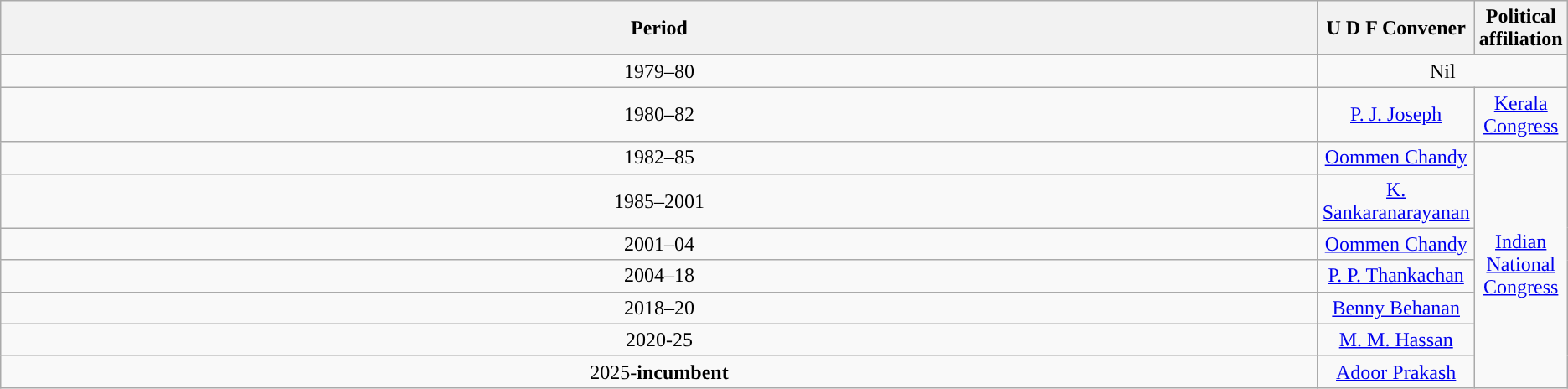<table class="wikitable sortable" style="font-size: x-big; width="100%">
<tr>
<th style="width:100%;" Style="background-color:white; color:">Period</th>
<th style="width:100%;" Style="background-color:white; color:">U D F Convener</th>
<th style="width:100%;" Style="background-color:white; color:">Political affiliation</th>
</tr>
<tr style="text-align:center;">
<td>1979–80</td>
<td colspan="2">Nil</td>
</tr>
<tr style="text-align:center;">
<td>1980–82</td>
<td><a href='#'>P. J. Joseph</a></td>
<td><a href='#'>Kerala Congress</a></td>
</tr>
<tr style="text-align:center;">
<td>1982–85</td>
<td><a href='#'>Oommen Chandy</a></td>
<td rowspan="7"><a href='#'>Indian National Congress</a></td>
</tr>
<tr style="text-align:center;">
<td>1985–2001</td>
<td><a href='#'>K. Sankaranarayanan</a></td>
</tr>
<tr style="text-align:center;">
<td>2001–04</td>
<td><a href='#'>Oommen Chandy</a></td>
</tr>
<tr style="text-align:center;">
<td>2004–18</td>
<td><a href='#'>P. P. Thankachan</a></td>
</tr>
<tr style="text-align:center;">
<td>2018–20</td>
<td><a href='#'>Benny Behanan</a></td>
</tr>
<tr style="text-align:center;">
<td>2020-25</td>
<td><a href='#'>M. M. Hassan</a></td>
</tr>
<tr style="text-align:center;">
<td>2025-<strong>incumbent</strong></td>
<td><a href='#'>Adoor Prakash</a></td>
</tr>
</table>
